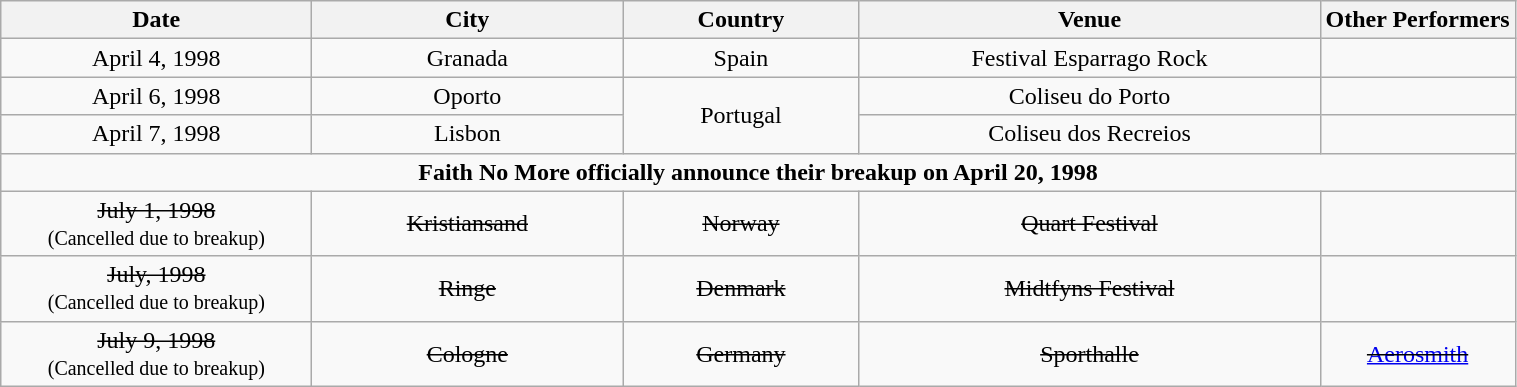<table class="wikitable" style="text-align:center;">
<tr>
<th style="width:200px;">Date</th>
<th style="width:200px;">City</th>
<th style="width:150px;">Country</th>
<th style="width:300px;">Venue</th>
<th>Other Performers</th>
</tr>
<tr>
<td>April 4, 1998</td>
<td>Granada</td>
<td>Spain</td>
<td>Festival Esparrago Rock</td>
<td></td>
</tr>
<tr>
<td>April 6, 1998</td>
<td>Oporto</td>
<td rowspan="2">Portugal</td>
<td>Coliseu do Porto</td>
<td></td>
</tr>
<tr>
<td>April 7, 1998</td>
<td>Lisbon</td>
<td>Coliseu dos Recreios</td>
<td></td>
</tr>
<tr>
<td colspan="5"><strong>Faith No More officially announce their breakup on April 20, 1998</strong></td>
</tr>
<tr>
<td><s>July 1, 1998</s><br><small>(Cancelled due to breakup)</small></td>
<td><s>Kristiansand</s></td>
<td><s>Norway</s></td>
<td><s>Quart Festival</s></td>
<td></td>
</tr>
<tr>
<td><s>July, 1998</s><br><small>(Cancelled due to breakup)</small></td>
<td><s>Ringe</s></td>
<td><s>Denmark</s></td>
<td><s>Midtfyns Festival</s></td>
<td></td>
</tr>
<tr>
<td><s>July 9, 1998</s><br><small>(Cancelled due to breakup)</small></td>
<td><s>Cologne</s></td>
<td><s>Germany</s></td>
<td><s>Sporthalle</s></td>
<td><s><a href='#'>Aerosmith</a></s></td>
</tr>
</table>
